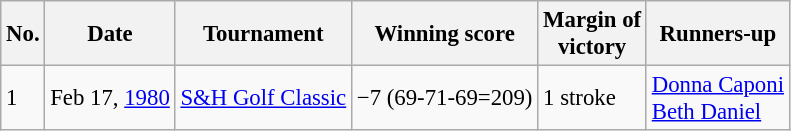<table class="wikitable" style="font-size:95%;">
<tr>
<th>No.</th>
<th>Date</th>
<th>Tournament</th>
<th>Winning score</th>
<th>Margin of<br>victory</th>
<th>Runners-up</th>
</tr>
<tr>
<td>1</td>
<td>Feb 17, <a href='#'>1980</a></td>
<td><a href='#'>S&H Golf Classic</a></td>
<td>−7 (69-71-69=209)</td>
<td>1 stroke</td>
<td> <a href='#'>Donna Caponi</a><br> <a href='#'>Beth Daniel</a></td>
</tr>
</table>
